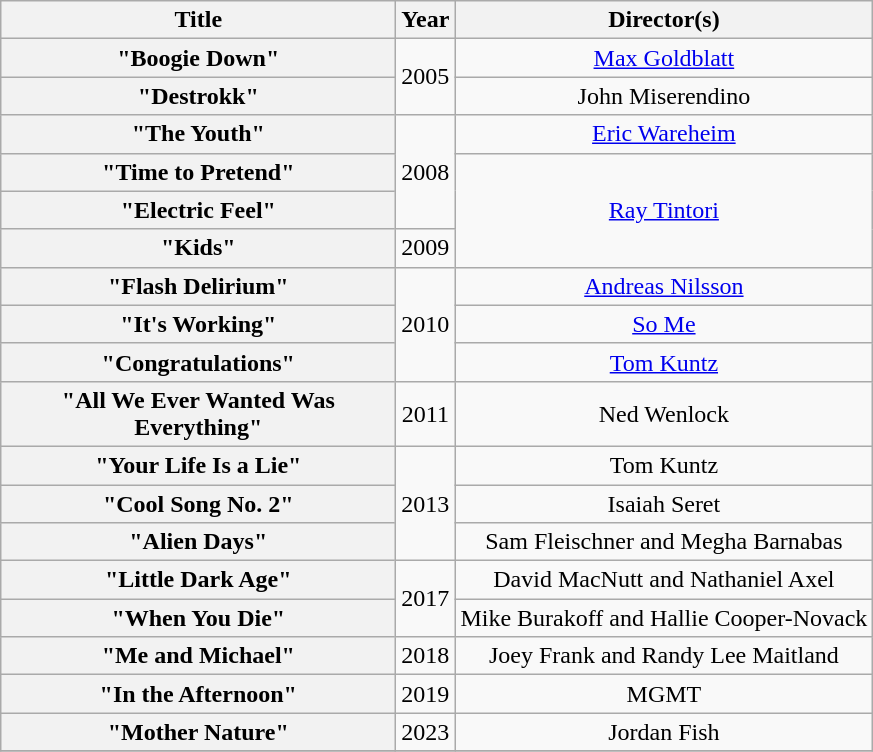<table class="wikitable plainrowheaders" style="text-align:center;">
<tr>
<th scope="col" style="width:16em;">Title</th>
<th scope="col">Year</th>
<th scope="col">Director(s)</th>
</tr>
<tr>
<th scope="row">"Boogie Down"</th>
<td rowspan="2">2005</td>
<td><a href='#'>Max Goldblatt</a></td>
</tr>
<tr>
<th scope="row">"Destrokk"</th>
<td>John Miserendino</td>
</tr>
<tr>
<th scope="row">"The Youth"</th>
<td rowspan="3">2008</td>
<td><a href='#'>Eric Wareheim</a></td>
</tr>
<tr>
<th scope="row">"Time to Pretend"</th>
<td rowspan="3"><a href='#'>Ray Tintori</a></td>
</tr>
<tr>
<th scope="row">"Electric Feel"</th>
</tr>
<tr>
<th scope="row">"Kids"</th>
<td>2009</td>
</tr>
<tr>
<th scope="row">"Flash Delirium"</th>
<td rowspan="3">2010</td>
<td><a href='#'>Andreas Nilsson</a></td>
</tr>
<tr>
<th scope="row">"It's Working"</th>
<td><a href='#'>So Me</a></td>
</tr>
<tr>
<th scope="row">"Congratulations"</th>
<td><a href='#'>Tom Kuntz</a></td>
</tr>
<tr>
<th scope="row">"All We Ever Wanted Was Everything"</th>
<td>2011</td>
<td>Ned Wenlock</td>
</tr>
<tr>
<th scope="row">"Your Life Is a Lie"</th>
<td rowspan="3">2013</td>
<td>Tom Kuntz</td>
</tr>
<tr>
<th scope="row">"Cool Song No. 2"</th>
<td>Isaiah Seret</td>
</tr>
<tr>
<th scope="row">"Alien Days"</th>
<td>Sam Fleischner and Megha Barnabas</td>
</tr>
<tr>
<th scope="row">"Little Dark Age"</th>
<td rowspan="2">2017</td>
<td>David MacNutt and Nathaniel Axel</td>
</tr>
<tr>
<th scope="row">"When You Die"</th>
<td>Mike Burakoff and Hallie Cooper-Novack</td>
</tr>
<tr>
<th scope="row">"Me and Michael"</th>
<td>2018</td>
<td>Joey Frank and Randy Lee Maitland</td>
</tr>
<tr>
<th scope="row">"In the Afternoon"</th>
<td>2019</td>
<td>MGMT</td>
</tr>
<tr>
<th scope="row">"Mother Nature"</th>
<td>2023</td>
<td>Jordan Fish</td>
</tr>
<tr>
</tr>
</table>
